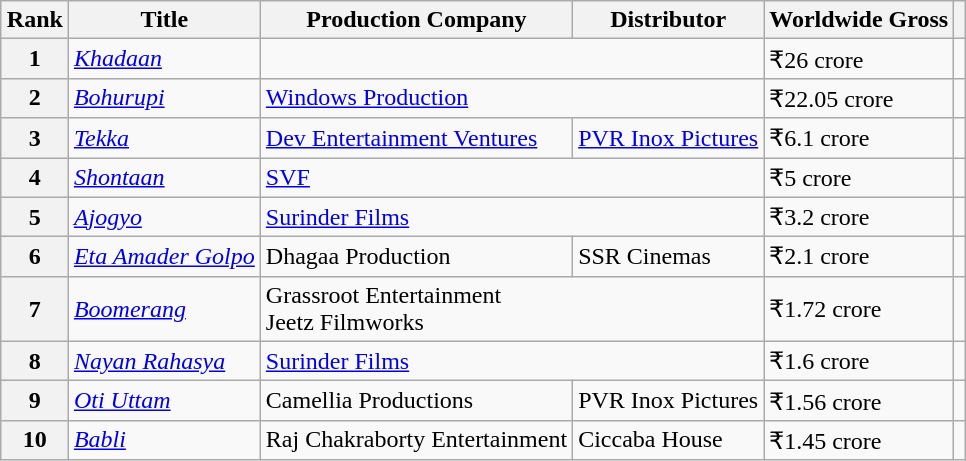<table class="wikitable sortable" style="margin:auto; margin:auto;">
<tr>
<th>Rank</th>
<th>Title</th>
<th>Production Company</th>
<th>Distributor</th>
<th>Worldwide Gross</th>
<th scope="col" class="unsortable"></th>
</tr>
<tr>
<th style="text-align:center;">1</th>
<td><em><a href='#'>Khadaan</a></em></td>
<td colspan="2"></td>
<td>₹26 crore</td>
<td style="text-align:center;"></td>
</tr>
<tr>
<th style="text-align:center;">2</th>
<td><em><a href='#'>Bohurupi</a></em></td>
<td colspan="2"><a href='#'>Windows Production</a></td>
<td>₹22.05 crore</td>
<td style="text-align:center;"></td>
</tr>
<tr>
<th style="text-align:center;">3</th>
<td><em><a href='#'>Tekka</a></em></td>
<td><a href='#'>Dev Entertainment Ventures</a></td>
<td><a href='#'>PVR Inox Pictures</a></td>
<td>₹6.1 crore</td>
<td style="text-align:center;"></td>
</tr>
<tr>
<th style="text-align:center;">4</th>
<td><em><a href='#'>Shontaan</a></em></td>
<td colspan="2"><a href='#'>SVF</a></td>
<td>₹5 crore</td>
<td style="text-align:center;"></td>
</tr>
<tr>
<th style="text-align:center;">5</th>
<td><em><a href='#'>Ajogyo</a></em></td>
<td colspan="2"><a href='#'>Surinder Films</a></td>
<td>₹3.2 crore</td>
<td style="text-align:center;"></td>
</tr>
<tr>
<th style="text-align:center;">6</th>
<td><em><a href='#'>Eta Amader Golpo</a></em></td>
<td>Dhagaa Production</td>
<td>SSR Cinemas</td>
<td>₹2.1 crore</td>
<td style="text-align:center;"></td>
</tr>
<tr>
<th style="text-align:center;">7</th>
<td><em><a href='#'>Boomerang</a></em></td>
<td colspan="2">Grassroot Entertainment <br> Jeetz Filmworks</td>
<td>₹1.72 crore</td>
<td style="text-align:center;"></td>
</tr>
<tr>
<th style="text-align:center;">8</th>
<td><em><a href='#'>Nayan Rahasya</a></em></td>
<td colspan="2"><a href='#'>Surinder Films</a></td>
<td>₹1.6 crore</td>
<td style="text-align:center;"></td>
</tr>
<tr>
<th style="text-align:center;">9</th>
<td><em><a href='#'>Oti Uttam</a></em></td>
<td>Camellia Productions</td>
<td>PVR Inox Pictures</td>
<td>₹1.56 crore</td>
<td style="text-align:center;"></td>
</tr>
<tr>
<th style="text-align:center;">10</th>
<td><em><a href='#'>Babli</a></em></td>
<td>Raj Chakraborty Entertainment</td>
<td>Ciccaba House</td>
<td>₹1.45 crore</td>
<td style="text-align:center;"></td>
</tr>
</table>
